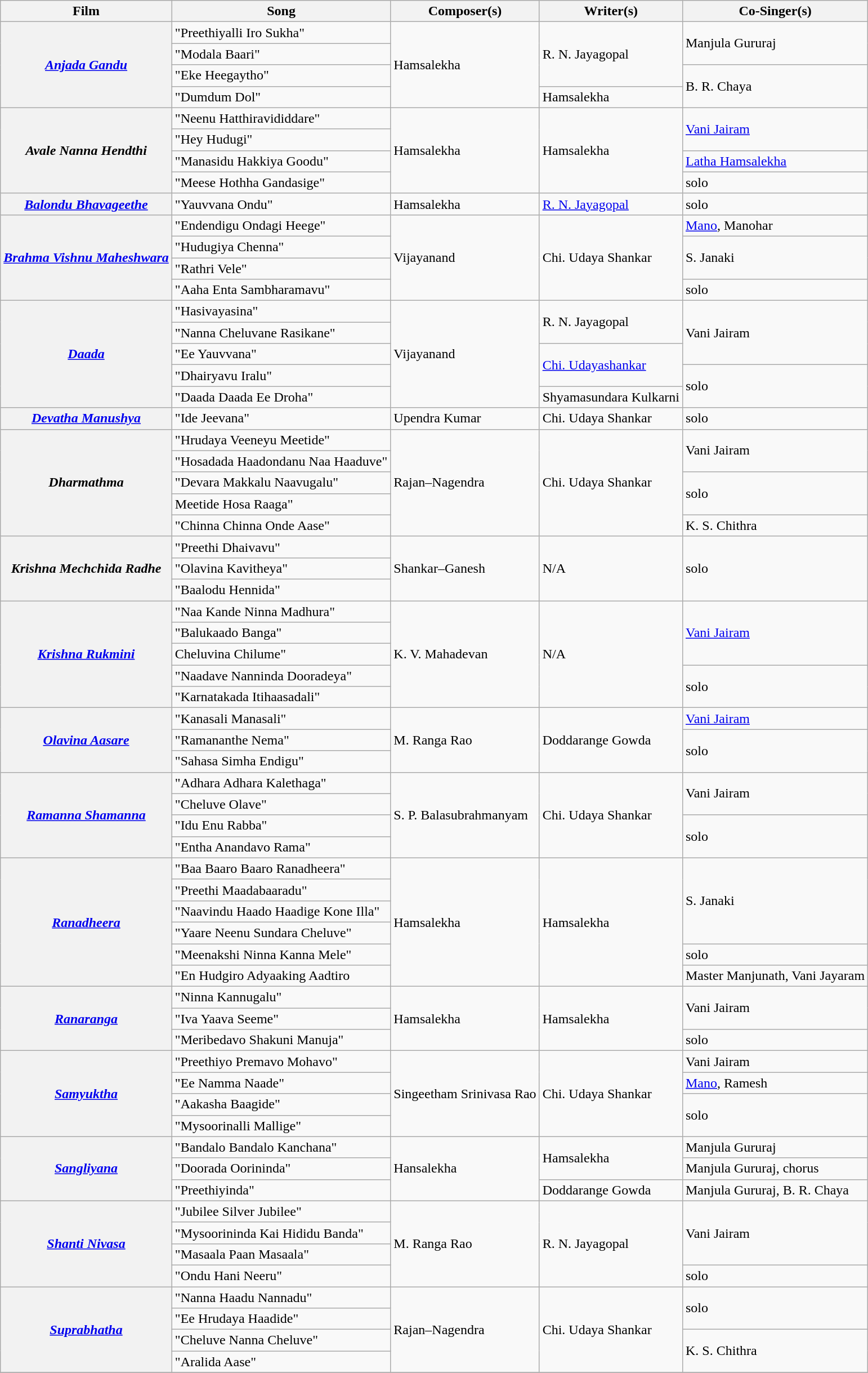<table class="wikitable">
<tr>
<th>Film</th>
<th>Song</th>
<th>Composer(s)</th>
<th>Writer(s)</th>
<th>Co-Singer(s)</th>
</tr>
<tr>
<th Rowspan=4><em><a href='#'>Anjada Gandu</a></em></th>
<td>"Preethiyalli Iro Sukha"</td>
<td rowspan=4>Hamsalekha</td>
<td rowspan=3>R. N. Jayagopal</td>
<td rowspan=2>Manjula Gururaj</td>
</tr>
<tr>
<td>"Modala Baari"</td>
</tr>
<tr>
<td>"Eke Heegaytho"</td>
<td rowspan=2>B. R. Chaya</td>
</tr>
<tr>
<td>"Dumdum Dol"</td>
<td>Hamsalekha</td>
</tr>
<tr>
<th Rowspan=4><em>Avale Nanna Hendthi</em></th>
<td>"Neenu Hatthiravididdare"</td>
<td rowspan=4>Hamsalekha</td>
<td rowspan=4>Hamsalekha</td>
<td rowspan=2><a href='#'>Vani Jairam</a></td>
</tr>
<tr>
<td>"Hey Hudugi"</td>
</tr>
<tr>
<td>"Manasidu Hakkiya Goodu"</td>
<td><a href='#'>Latha Hamsalekha</a></td>
</tr>
<tr>
<td>"Meese Hothha Gandasige"</td>
<td>solo</td>
</tr>
<tr>
<th><em><a href='#'>Balondu Bhavageethe</a></em></th>
<td>"Yauvvana Ondu"</td>
<td>Hamsalekha</td>
<td><a href='#'>R. N. Jayagopal</a></td>
<td>solo</td>
</tr>
<tr>
<th Rowspan=4><em><a href='#'>Brahma Vishnu Maheshwara</a></em></th>
<td>"Endendigu Ondagi Heege"</td>
<td rowspan=4>Vijayanand</td>
<td rowspan=4>Chi. Udaya Shankar</td>
<td><a href='#'>Mano</a>, Manohar</td>
</tr>
<tr>
<td>"Hudugiya Chenna"</td>
<td rowspan=2>S. Janaki</td>
</tr>
<tr>
<td>"Rathri Vele"</td>
</tr>
<tr>
<td>"Aaha Enta Sambharamavu"</td>
<td>solo</td>
</tr>
<tr>
<th Rowspan=5><em><a href='#'>Daada</a></em></th>
<td>"Hasivayasina"</td>
<td rowspan=5>Vijayanand</td>
<td rowspan=2>R. N. Jayagopal</td>
<td rowspan=3>Vani Jairam</td>
</tr>
<tr>
<td>"Nanna Cheluvane Rasikane"</td>
</tr>
<tr>
<td>"Ee Yauvvana"</td>
<td rowspan=2><a href='#'>Chi. Udayashankar</a></td>
</tr>
<tr>
<td>"Dhairyavu Iralu"</td>
<td rowspan=2>solo</td>
</tr>
<tr>
<td>"Daada Daada Ee Droha"</td>
<td>Shyamasundara Kulkarni</td>
</tr>
<tr>
<th><em><a href='#'>Devatha Manushya</a></em></th>
<td>"Ide Jeevana"</td>
<td>Upendra Kumar</td>
<td>Chi. Udaya Shankar</td>
<td>solo</td>
</tr>
<tr>
<th Rowspan=5><em>Dharmathma</em></th>
<td>"Hrudaya Veeneyu Meetide"</td>
<td rowspan=5>Rajan–Nagendra</td>
<td rowspan=5>Chi. Udaya Shankar</td>
<td rowspan=2>Vani Jairam</td>
</tr>
<tr>
<td>"Hosadada Haadondanu Naa Haaduve"</td>
</tr>
<tr>
<td>"Devara Makkalu Naavugalu"</td>
<td rowspan=2>solo</td>
</tr>
<tr>
<td>Meetide Hosa Raaga"</td>
</tr>
<tr>
<td>"Chinna Chinna Onde Aase"</td>
<td>K. S. Chithra</td>
</tr>
<tr>
<th Rowspan=3><em>Krishna Mechchida Radhe</em></th>
<td>"Preethi Dhaivavu"</td>
<td Rowspan=3>Shankar–Ganesh</td>
<td Rowspan=3>N/A</td>
<td rowspan=3>solo</td>
</tr>
<tr>
<td>"Olavina Kavitheya"</td>
</tr>
<tr>
<td>"Baalodu Hennida"</td>
</tr>
<tr>
<th Rowspan=5><em><a href='#'>Krishna Rukmini</a></em></th>
<td>"Naa Kande Ninna Madhura"</td>
<td rowspan=5>K. V. Mahadevan</td>
<td Rowspan=5>N/A</td>
<td rowspan=3><a href='#'>Vani Jairam</a></td>
</tr>
<tr>
<td>"Balukaado Banga"</td>
</tr>
<tr>
<td>Cheluvina Chilume"</td>
</tr>
<tr>
<td>"Naadave Nanninda Dooradeya"</td>
<td rowspan=2>solo</td>
</tr>
<tr>
<td>"Karnatakada Itihaasadali"</td>
</tr>
<tr>
<th Rowspan=3><em><a href='#'>Olavina Aasare</a></em></th>
<td>"Kanasali Manasali"</td>
<td rowspan=3>M. Ranga Rao</td>
<td rowspan=3>Doddarange Gowda</td>
<td><a href='#'>Vani Jairam</a></td>
</tr>
<tr>
<td>"Ramananthe Nema"</td>
<td rowspan=2>solo</td>
</tr>
<tr>
<td>"Sahasa Simha Endigu"</td>
</tr>
<tr>
<th Rowspan=4><em><a href='#'>Ramanna Shamanna</a></em></th>
<td>"Adhara Adhara Kalethaga"</td>
<td rowspan=4>S. P. Balasubrahmanyam</td>
<td rowspan=4>Chi. Udaya Shankar</td>
<td rowspan=2>Vani Jairam</td>
</tr>
<tr>
<td>"Cheluve Olave"</td>
</tr>
<tr>
<td>"Idu Enu Rabba"</td>
<td rowspan=2>solo</td>
</tr>
<tr>
<td>"Entha Anandavo Rama"</td>
</tr>
<tr>
<th Rowspan=6><em><a href='#'>Ranadheera</a></em></th>
<td>"Baa Baaro Baaro Ranadheera"</td>
<td rowspan=6>Hamsalekha</td>
<td rowspan=6>Hamsalekha</td>
<td rowspan=4>S. Janaki</td>
</tr>
<tr>
<td>"Preethi Maadabaaradu"</td>
</tr>
<tr>
<td>"Naavindu Haado Haadige Kone Illa"</td>
</tr>
<tr>
<td>"Yaare Neenu Sundara Cheluve"</td>
</tr>
<tr>
<td>"Meenakshi Ninna Kanna Mele"</td>
<td>solo</td>
</tr>
<tr>
<td>"En Hudgiro Adyaaking Aadtiro</td>
<td>Master Manjunath, Vani Jayaram</td>
</tr>
<tr>
<th Rowspan=3><em><a href='#'>Ranaranga</a></em></th>
<td>"Ninna Kannugalu"</td>
<td rowspan=3>Hamsalekha</td>
<td rowspan=3>Hamsalekha</td>
<td rowspan=2>Vani Jairam</td>
</tr>
<tr>
<td>"Iva Yaava Seeme"</td>
</tr>
<tr>
<td>"Meribedavo Shakuni Manuja"</td>
<td>solo</td>
</tr>
<tr>
<th Rowspan=4><em><a href='#'>Samyuktha</a></em></th>
<td>"Preethiyo Premavo Mohavo"</td>
<td rowspan=4>Singeetham Srinivasa Rao</td>
<td Rowspan=4>Chi. Udaya Shankar</td>
<td>Vani Jairam</td>
</tr>
<tr>
<td>"Ee Namma Naade"</td>
<td><a href='#'>Mano</a>, Ramesh</td>
</tr>
<tr>
<td>"Aakasha Baagide"</td>
<td rowspan=2>solo</td>
</tr>
<tr>
<td>"Mysoorinalli Mallige"</td>
</tr>
<tr>
<th Rowspan=3><em><a href='#'>Sangliyana</a></em></th>
<td>"Bandalo Bandalo Kanchana"</td>
<td rowspan=3>Hansalekha</td>
<td rowspan=2>Hamsalekha</td>
<td>Manjula Gururaj</td>
</tr>
<tr>
<td>"Doorada Oorininda"</td>
<td>Manjula Gururaj, chorus</td>
</tr>
<tr>
<td>"Preethiyinda"</td>
<td>Doddarange Gowda</td>
<td>Manjula Gururaj, B. R. Chaya</td>
</tr>
<tr>
<th Rowspan=4><em><a href='#'>Shanti Nivasa</a></em></th>
<td>"Jubilee Silver Jubilee"</td>
<td rowspan=4>M. Ranga Rao</td>
<td rowspan=4>R. N. Jayagopal</td>
<td rowspan=3>Vani Jairam</td>
</tr>
<tr>
<td>"Mysoorininda Kai Hididu Banda"</td>
</tr>
<tr>
<td>"Masaala Paan Masaala"</td>
</tr>
<tr>
<td>"Ondu Hani Neeru"</td>
<td>solo</td>
</tr>
<tr>
<th Rowspan=4><em><a href='#'>Suprabhatha</a></em></th>
<td>"Nanna Haadu Nannadu"</td>
<td rowspan=4>Rajan–Nagendra</td>
<td rowspan=4>Chi. Udaya Shankar</td>
<td rowspan=2>solo</td>
</tr>
<tr>
<td>"Ee Hrudaya Haadide"</td>
</tr>
<tr>
<td>"Cheluve Nanna Cheluve"</td>
<td rowspan=2>K. S. Chithra</td>
</tr>
<tr>
<td>"Aralida Aase"</td>
</tr>
<tr>
</tr>
</table>
